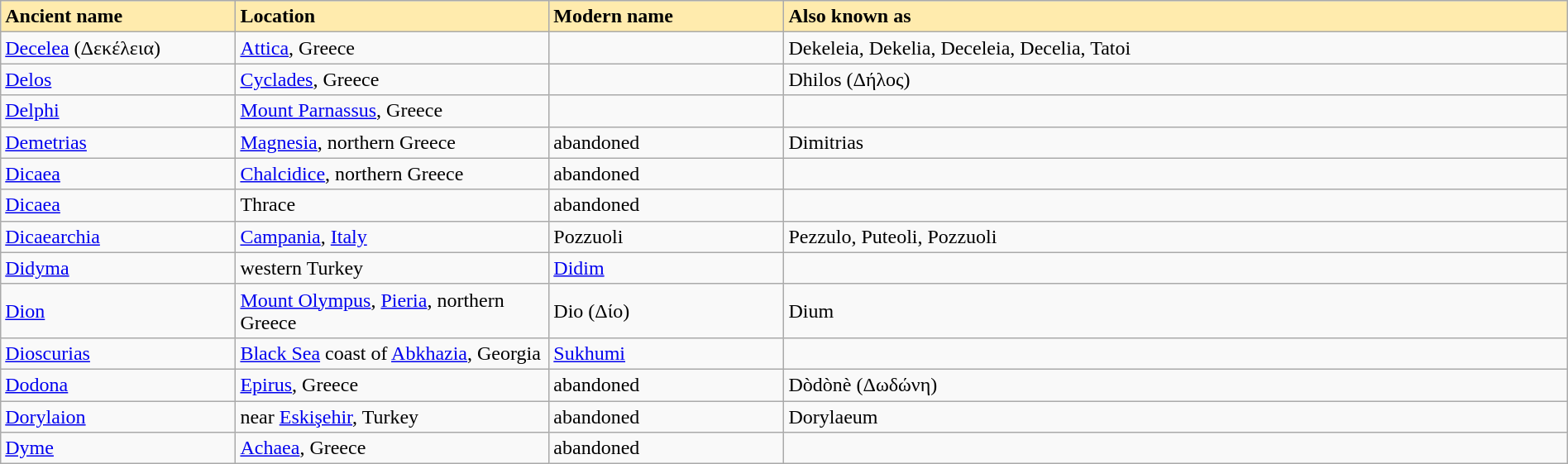<table class="wikitable" width="100%">
<tr>
<td width="15%" bgcolor="#FFEBAD"><strong>Ancient name</strong></td>
<td width="20%" bgcolor="#FFEBAD"><strong>Location</strong></td>
<td width="15%" bgcolor="#FFEBAD"><strong>Modern name</strong></td>
<td width="50%" bgcolor="#FFEBAD"><strong>Also known as</strong></td>
</tr>
<tr>
<td><a href='#'>Decelea</a> (Δεκέλεια)</td>
<td><a href='#'>Attica</a>, Greece</td>
<td></td>
<td>Dekeleia, Dekelia, Deceleia, Decelia, Tatoi</td>
</tr>
<tr>
<td><a href='#'>Delos</a></td>
<td><a href='#'>Cyclades</a>, Greece</td>
<td></td>
<td>Dhilos (Δήλος)</td>
</tr>
<tr>
<td><a href='#'>Delphi</a></td>
<td><a href='#'>Mount Parnassus</a>, Greece</td>
<td></td>
<td></td>
</tr>
<tr>
<td><a href='#'>Demetrias</a></td>
<td><a href='#'>Magnesia</a>, northern Greece</td>
<td>abandoned</td>
<td>Dimitrias</td>
</tr>
<tr>
<td><a href='#'>Dicaea</a></td>
<td><a href='#'>Chalcidice</a>, northern Greece</td>
<td>abandoned</td>
<td></td>
</tr>
<tr>
<td><a href='#'>Dicaea</a></td>
<td>Thrace</td>
<td>abandoned</td>
<td></td>
</tr>
<tr>
<td><a href='#'>Dicaearchia</a></td>
<td><a href='#'>Campania</a>, <a href='#'>Italy</a></td>
<td>Pozzuoli</td>
<td>Pezzulo, Puteoli, Pozzuoli</td>
</tr>
<tr>
<td><a href='#'>Didyma</a></td>
<td>western Turkey</td>
<td><a href='#'>Didim</a></td>
<td></td>
</tr>
<tr>
<td><a href='#'>Dion</a></td>
<td><a href='#'>Mount Olympus</a>, <a href='#'>Pieria</a>, northern Greece</td>
<td>Dio (Δίο)</td>
<td>Dium</td>
</tr>
<tr>
<td><a href='#'>Dioscurias</a></td>
<td><a href='#'>Black Sea</a> coast of <a href='#'>Abkhazia</a>, Georgia</td>
<td><a href='#'>Sukhumi</a></td>
<td></td>
</tr>
<tr>
<td><a href='#'>Dodona</a></td>
<td><a href='#'>Epirus</a>, Greece</td>
<td>abandoned</td>
<td>Dòdònè (Δωδώνη)</td>
</tr>
<tr>
<td><a href='#'>Dorylaion</a></td>
<td>near <a href='#'>Eskişehir</a>, Turkey</td>
<td>abandoned</td>
<td>Dorylaeum</td>
</tr>
<tr>
<td><a href='#'>Dyme</a></td>
<td><a href='#'>Achaea</a>, Greece</td>
<td>abandoned</td>
<td></td>
</tr>
</table>
